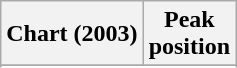<table class="wikitable sortable plainrowheaders" style="text-align:center">
<tr>
<th scope="col">Chart (2003)</th>
<th scope="col">Peak<br>position</th>
</tr>
<tr>
</tr>
<tr>
</tr>
<tr>
</tr>
<tr>
</tr>
<tr>
</tr>
<tr>
</tr>
<tr>
</tr>
<tr>
</tr>
</table>
